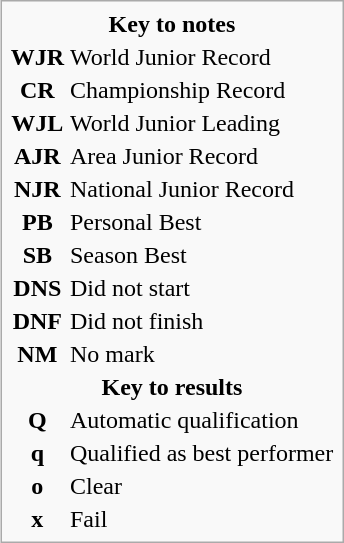<table class="infobox" style="float: right;">
<tr>
<th colspan="2" align="center">Key to notes</th>
</tr>
<tr>
<th>WJR</th>
<td>World Junior Record</td>
</tr>
<tr>
<th>CR</th>
<td>Championship Record</td>
</tr>
<tr>
<th>WJL</th>
<td>World Junior Leading</td>
</tr>
<tr>
<th>AJR</th>
<td>Area Junior Record</td>
</tr>
<tr>
<th>NJR</th>
<td>National Junior Record</td>
</tr>
<tr>
<th>PB</th>
<td>Personal Best</td>
</tr>
<tr>
<th>SB</th>
<td>Season Best</td>
</tr>
<tr>
<th>DNS</th>
<td>Did not start</td>
</tr>
<tr>
<th>DNF</th>
<td>Did not finish</td>
</tr>
<tr>
<th>NM</th>
<td>No mark</td>
</tr>
<tr>
<th colspan="2" align="center">Key to results</th>
</tr>
<tr>
<th>Q</th>
<td>Automatic qualification</td>
</tr>
<tr>
<th>q</th>
<td>Qualified as best performer</td>
</tr>
<tr>
<th>o</th>
<td>Clear</td>
</tr>
<tr>
<th>x</th>
<td>Fail</td>
</tr>
</table>
